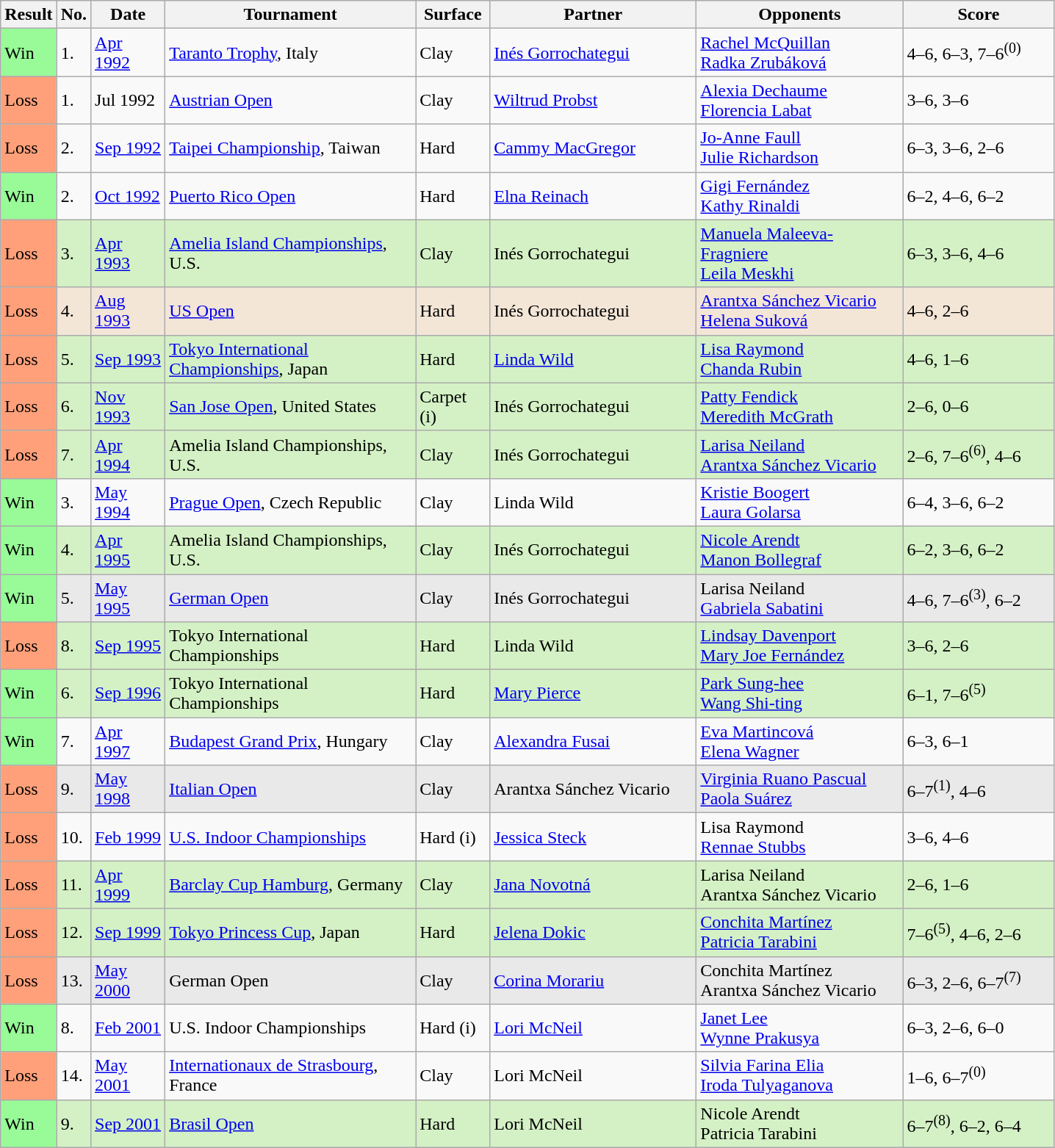<table class="wikitable sortable">
<tr>
<th>Result</th>
<th style="width:20px">No.</th>
<th style="width:60px">Date</th>
<th style="width:220px">Tournament</th>
<th style="width:60px">Surface</th>
<th style="width:180px">Partner</th>
<th style="width:180px">Opponents</th>
<th style="width:130px" class="unsortable">Score</th>
</tr>
<tr>
<td style="background:#98fb98;">Win</td>
<td>1.</td>
<td><a href='#'>Apr 1992</a></td>
<td><a href='#'>Taranto Trophy</a>, Italy</td>
<td>Clay</td>
<td> <a href='#'>Inés Gorrochategui</a></td>
<td> <a href='#'>Rachel McQuillan</a> <br>  <a href='#'>Radka Zrubáková</a></td>
<td>4–6, 6–3, 7–6<sup>(0)</sup></td>
</tr>
<tr>
<td style="background:#ffa07a;">Loss</td>
<td>1.</td>
<td>Jul 1992</td>
<td><a href='#'>Austrian Open</a></td>
<td>Clay</td>
<td> <a href='#'>Wiltrud Probst</a></td>
<td> <a href='#'>Alexia Dechaume</a> <br>  <a href='#'>Florencia Labat</a></td>
<td>3–6, 3–6</td>
</tr>
<tr>
<td style="background:#ffa07a;">Loss</td>
<td>2.</td>
<td><a href='#'>Sep 1992</a></td>
<td><a href='#'>Taipei Championship</a>, Taiwan</td>
<td>Hard</td>
<td> <a href='#'>Cammy MacGregor</a></td>
<td> <a href='#'>Jo-Anne Faull</a> <br>  <a href='#'>Julie Richardson</a></td>
<td>6–3, 3–6, 2–6</td>
</tr>
<tr>
<td style="background:#98fb98;">Win</td>
<td>2.</td>
<td><a href='#'>Oct 1992</a></td>
<td><a href='#'>Puerto Rico Open</a></td>
<td>Hard</td>
<td> <a href='#'>Elna Reinach</a></td>
<td> <a href='#'>Gigi Fernández</a> <br>  <a href='#'>Kathy Rinaldi</a></td>
<td>6–2, 4–6, 6–2</td>
</tr>
<tr style="background:#d4f1c5;">
<td style="background:#ffa07a;">Loss</td>
<td>3.</td>
<td><a href='#'>Apr 1993</a></td>
<td><a href='#'>Amelia Island Championships</a>, U.S.</td>
<td>Clay</td>
<td> Inés Gorrochategui</td>
<td> <a href='#'>Manuela Maleeva-Fragniere</a> <br>  <a href='#'>Leila Meskhi</a></td>
<td>6–3, 3–6, 4–6</td>
</tr>
<tr style="background:#f3e6d7;">
<td style="background:#ffa07a;">Loss</td>
<td>4.</td>
<td><a href='#'>Aug 1993</a></td>
<td><a href='#'>US Open</a></td>
<td>Hard</td>
<td> Inés Gorrochategui</td>
<td> <a href='#'>Arantxa Sánchez Vicario</a> <br>  <a href='#'>Helena Suková</a></td>
<td>4–6, 2–6</td>
</tr>
<tr style="background:#d4f1c5;">
<td style="background:#ffa07a;">Loss</td>
<td>5.</td>
<td><a href='#'>Sep 1993</a></td>
<td><a href='#'>Tokyo International Championships</a>, Japan</td>
<td>Hard</td>
<td> <a href='#'>Linda Wild</a></td>
<td> <a href='#'>Lisa Raymond</a> <br>  <a href='#'>Chanda Rubin</a></td>
<td>4–6, 1–6</td>
</tr>
<tr style="background:#d4f1c5;">
<td style="background:#ffa07a;">Loss</td>
<td>6.</td>
<td><a href='#'>Nov 1993</a></td>
<td><a href='#'>San Jose Open</a>, United States</td>
<td>Carpet (i)</td>
<td> Inés Gorrochategui</td>
<td> <a href='#'>Patty Fendick</a> <br>  <a href='#'>Meredith McGrath</a></td>
<td>2–6, 0–6</td>
</tr>
<tr style="background:#d4f1c5;">
<td style="background:#ffa07a;">Loss</td>
<td>7.</td>
<td><a href='#'>Apr 1994</a></td>
<td>Amelia Island Championships, U.S.</td>
<td>Clay</td>
<td> Inés Gorrochategui</td>
<td> <a href='#'>Larisa Neiland</a> <br>  <a href='#'>Arantxa Sánchez Vicario</a></td>
<td>2–6, 7–6<sup>(6)</sup>, 4–6</td>
</tr>
<tr>
<td style="background:#98fb98;">Win</td>
<td>3.</td>
<td><a href='#'>May 1994</a></td>
<td><a href='#'>Prague Open</a>, Czech Republic</td>
<td>Clay</td>
<td> Linda Wild</td>
<td> <a href='#'>Kristie Boogert</a> <br>  <a href='#'>Laura Golarsa</a></td>
<td>6–4, 3–6, 6–2</td>
</tr>
<tr style="background:#d4f1c5;">
<td style="background:#98fb98;">Win</td>
<td>4.</td>
<td><a href='#'>Apr 1995</a></td>
<td>Amelia Island Championships, U.S.</td>
<td>Clay</td>
<td> Inés Gorrochategui</td>
<td> <a href='#'>Nicole Arendt</a> <br>  <a href='#'>Manon Bollegraf</a></td>
<td>6–2, 3–6, 6–2</td>
</tr>
<tr style="background:#e9e9e9;">
<td style="background:#98fb98;">Win</td>
<td>5.</td>
<td><a href='#'>May 1995</a></td>
<td><a href='#'>German Open</a></td>
<td>Clay</td>
<td> Inés Gorrochategui</td>
<td> Larisa Neiland <br>  <a href='#'>Gabriela Sabatini</a></td>
<td>4–6, 7–6<sup>(3)</sup>, 6–2</td>
</tr>
<tr style="background:#d4f1c5;">
<td style="background:#ffa07a;">Loss</td>
<td>8.</td>
<td><a href='#'>Sep 1995</a></td>
<td>Tokyo International Championships</td>
<td>Hard</td>
<td> Linda Wild</td>
<td> <a href='#'>Lindsay Davenport</a> <br>  <a href='#'>Mary Joe Fernández</a></td>
<td>3–6, 2–6</td>
</tr>
<tr style="background:#d4f1c5;">
<td style="background:#98fb98;">Win</td>
<td>6.</td>
<td><a href='#'>Sep 1996</a></td>
<td>Tokyo International Championships</td>
<td>Hard</td>
<td> <a href='#'>Mary Pierce</a></td>
<td> <a href='#'>Park Sung-hee</a> <br>  <a href='#'>Wang Shi-ting</a></td>
<td>6–1, 7–6<sup>(5)</sup></td>
</tr>
<tr>
<td style="background:#98fb98;">Win</td>
<td>7.</td>
<td><a href='#'>Apr 1997</a></td>
<td><a href='#'>Budapest Grand Prix</a>, Hungary</td>
<td>Clay</td>
<td> <a href='#'>Alexandra Fusai</a></td>
<td> <a href='#'>Eva Martincová</a> <br>  <a href='#'>Elena Wagner</a></td>
<td>6–3, 6–1</td>
</tr>
<tr style="background:#e9e9e9;">
<td style="background:#ffa07a;">Loss</td>
<td>9.</td>
<td><a href='#'>May 1998</a></td>
<td><a href='#'>Italian Open</a></td>
<td>Clay</td>
<td> Arantxa Sánchez Vicario</td>
<td> <a href='#'>Virginia Ruano Pascual</a> <br>  <a href='#'>Paola Suárez</a></td>
<td>6–7<sup>(1)</sup>, 4–6</td>
</tr>
<tr>
<td style="background:#ffa07a;">Loss</td>
<td>10.</td>
<td><a href='#'>Feb 1999</a></td>
<td><a href='#'>U.S. Indoor Championships</a></td>
<td>Hard (i)</td>
<td> <a href='#'>Jessica Steck</a></td>
<td> Lisa Raymond <br>  <a href='#'>Rennae Stubbs</a></td>
<td>3–6, 4–6</td>
</tr>
<tr style="background:#d4f1c5;">
<td style="background:#ffa07a;">Loss</td>
<td>11.</td>
<td><a href='#'>Apr 1999</a></td>
<td><a href='#'>Barclay Cup Hamburg</a>, Germany</td>
<td>Clay</td>
<td> <a href='#'>Jana Novotná</a></td>
<td> Larisa Neiland <br>  Arantxa Sánchez Vicario</td>
<td>2–6, 1–6</td>
</tr>
<tr style="background:#d4f1c5;">
<td style="background:#ffa07a;">Loss</td>
<td>12.</td>
<td><a href='#'>Sep 1999</a></td>
<td><a href='#'>Tokyo Princess Cup</a>, Japan</td>
<td>Hard</td>
<td> <a href='#'>Jelena Dokic</a></td>
<td> <a href='#'>Conchita Martínez</a> <br>  <a href='#'>Patricia Tarabini</a></td>
<td>7–6<sup>(5)</sup>, 4–6, 2–6</td>
</tr>
<tr style="background:#e9e9e9;">
<td style="background:#ffa07a;">Loss</td>
<td>13.</td>
<td><a href='#'>May 2000</a></td>
<td>German Open</td>
<td>Clay</td>
<td> <a href='#'>Corina Morariu</a></td>
<td> Conchita Martínez <br>  Arantxa Sánchez Vicario</td>
<td>6–3, 2–6, 6–7<sup>(7)</sup></td>
</tr>
<tr>
<td style="background:#98fb98;">Win</td>
<td>8.</td>
<td><a href='#'>Feb 2001</a></td>
<td>U.S. Indoor Championships</td>
<td>Hard (i)</td>
<td> <a href='#'>Lori McNeil</a></td>
<td> <a href='#'>Janet Lee</a> <br>  <a href='#'>Wynne Prakusya</a></td>
<td>6–3, 2–6, 6–0</td>
</tr>
<tr>
<td style="background:#ffa07a;">Loss</td>
<td>14.</td>
<td><a href='#'>May 2001</a></td>
<td><a href='#'>Internationaux de Strasbourg</a>, France</td>
<td>Clay</td>
<td> Lori McNeil</td>
<td> <a href='#'>Silvia Farina Elia</a> <br>  <a href='#'>Iroda Tulyaganova</a></td>
<td>1–6, 6–7<sup>(0)</sup></td>
</tr>
<tr style="background:#d4f1c5;">
<td style="background:#98fb98;">Win</td>
<td>9.</td>
<td><a href='#'>Sep 2001</a></td>
<td><a href='#'>Brasil Open</a></td>
<td>Hard</td>
<td> Lori McNeil</td>
<td> Nicole Arendt <br>  Patricia Tarabini</td>
<td>6–7<sup>(8)</sup>, 6–2, 6–4</td>
</tr>
</table>
